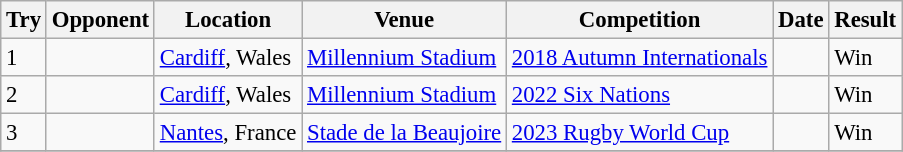<table class="wikitable sortable" style="font-size:95%">
<tr>
<th>Try</th>
<th>Opponent</th>
<th>Location</th>
<th>Venue</th>
<th>Competition</th>
<th>Date</th>
<th>Result</th>
</tr>
<tr>
<td>1</td>
<td></td>
<td><a href='#'>Cardiff</a>, Wales</td>
<td><a href='#'>Millennium Stadium</a></td>
<td><a href='#'>2018 Autumn Internationals</a></td>
<td></td>
<td>Win</td>
</tr>
<tr>
<td>2</td>
<td></td>
<td><a href='#'>Cardiff</a>, Wales</td>
<td><a href='#'>Millennium Stadium</a></td>
<td><a href='#'>2022 Six Nations</a></td>
<td></td>
<td>Win</td>
</tr>
<tr>
<td>3</td>
<td></td>
<td><a href='#'>Nantes</a>, France</td>
<td><a href='#'>Stade de la Beaujoire</a></td>
<td><a href='#'>2023 Rugby World Cup</a></td>
<td></td>
<td>Win</td>
</tr>
<tr>
</tr>
</table>
